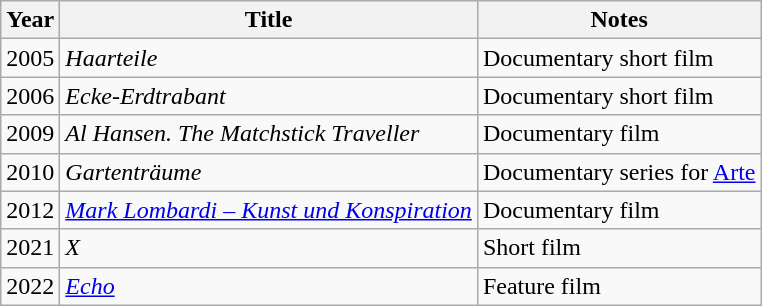<table class="wikitable">
<tr>
<th>Year</th>
<th>Title</th>
<th>Notes</th>
</tr>
<tr>
<td>2005</td>
<td><em>Haarteile</em></td>
<td>Documentary short film</td>
</tr>
<tr>
<td>2006</td>
<td><em>Ecke-Erdtrabant</em></td>
<td>Documentary short film</td>
</tr>
<tr>
<td>2009</td>
<td><em>Al Hansen. The Matchstick Traveller</em></td>
<td>Documentary film</td>
</tr>
<tr>
<td>2010</td>
<td><em>Gartenträume</em></td>
<td>Documentary series for <a href='#'>Arte</a></td>
</tr>
<tr>
<td>2012</td>
<td><em><a href='#'>Mark Lombardi – Kunst und Konspiration</a></em></td>
<td>Documentary film</td>
</tr>
<tr>
<td>2021</td>
<td><em>X</em></td>
<td>Short film</td>
</tr>
<tr>
<td>2022</td>
<td><em><a href='#'>Echo</a></em></td>
<td>Feature film</td>
</tr>
</table>
